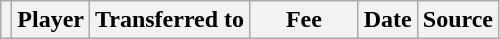<table class="wikitable plainrowheaders sortable">
<tr>
<th></th>
<th scope="col">Player</th>
<th>Transferred to</th>
<th style="width: 65px;">Fee</th>
<th scope="col">Date</th>
<th scope="col">Source</th>
</tr>
</table>
